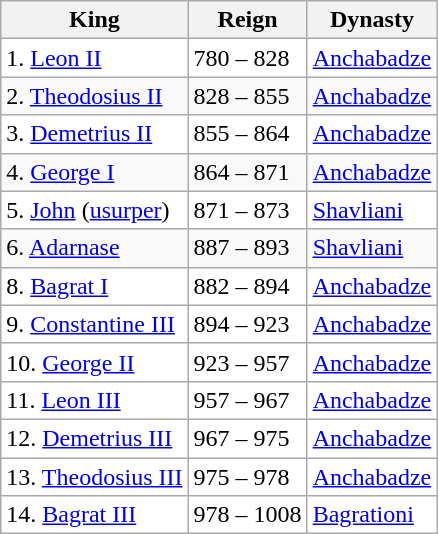<table class="wikitable sortable">
<tr>
<th>King</th>
<th>Reign</th>
<th>Dynasty</th>
</tr>
<tr style="background:#fff;">
<td>1. <a href='#'>Leon II</a></td>
<td>780 – 828</td>
<td><a href='#'>Anchabadze</a></td>
</tr>
<tr>
<td>2. <a href='#'>Theodosius II</a></td>
<td>828 – 855</td>
<td><a href='#'>Anchabadze</a></td>
</tr>
<tr style="background:#fff;">
<td>3. <a href='#'>Demetrius II</a></td>
<td>855 – 864</td>
<td><a href='#'>Anchabadze</a></td>
</tr>
<tr>
<td>4. <a href='#'>George I</a></td>
<td>864 – 871</td>
<td><a href='#'>Anchabadze</a></td>
</tr>
<tr style="background:#fff;">
<td>5. <a href='#'>John</a> (<a href='#'>usurper</a>)</td>
<td>871 – 873</td>
<td><a href='#'>Shavliani</a></td>
</tr>
<tr>
<td>6. <a href='#'>Adarnase</a></td>
<td>887 – 893</td>
<td><a href='#'>Shavliani</a></td>
</tr>
<tr style="background:#fff;">
<td>8. <a href='#'>Bagrat I</a></td>
<td>882 – 894</td>
<td><a href='#'>Anchabadze</a></td>
</tr>
<tr style="background:#fff;">
<td>9. <a href='#'>Constantine III</a></td>
<td>894 – 923</td>
<td><a href='#'>Anchabadze</a></td>
</tr>
<tr style="background:#fff;">
<td>10. <a href='#'>George II</a></td>
<td>923 – 957</td>
<td><a href='#'>Anchabadze</a></td>
</tr>
<tr style="background:#fff;">
<td>11. <a href='#'>Leon III</a></td>
<td>957 – 967</td>
<td><a href='#'>Anchabadze</a></td>
</tr>
<tr style="background:#fff;">
<td>12. <a href='#'>Demetrius III</a></td>
<td>967 – 975</td>
<td><a href='#'>Anchabadze</a></td>
</tr>
<tr style="background:#fff;">
<td>13. <a href='#'>Theodosius III</a></td>
<td>975 – 978</td>
<td><a href='#'>Anchabadze</a></td>
</tr>
<tr style="background:#fff;">
<td>14. <a href='#'>Bagrat III</a></td>
<td>978 – 1008</td>
<td><a href='#'>Bagrationi</a></td>
</tr>
</table>
